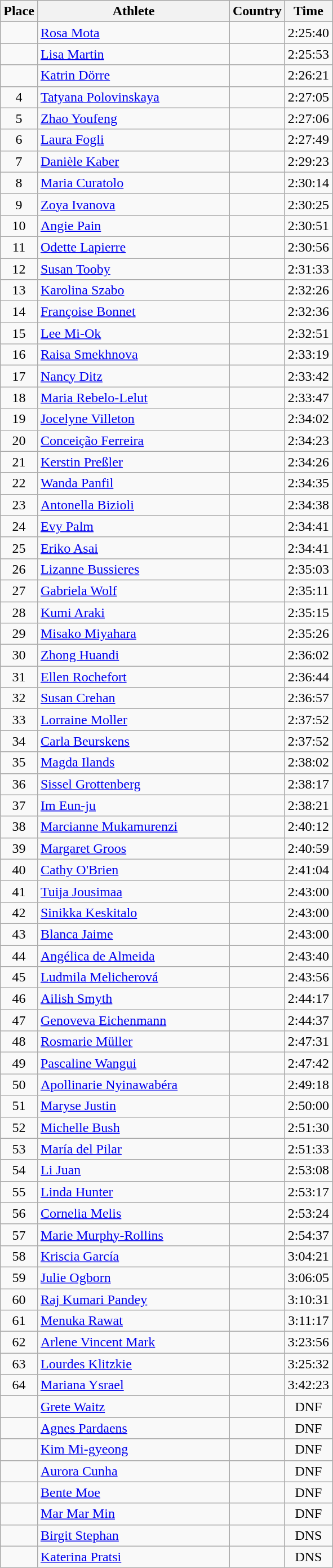<table class=wikitable style="text-align:center">
<tr>
<th width=20>Place</th>
<th width=220>Athlete</th>
<th>Country</th>
<th>Time</th>
</tr>
<tr>
<td></td>
<td align=left><a href='#'>Rosa Mota</a></td>
<td align=left></td>
<td>2:25:40</td>
</tr>
<tr>
<td></td>
<td align=left><a href='#'>Lisa Martin</a></td>
<td align=left></td>
<td>2:25:53</td>
</tr>
<tr>
<td></td>
<td align=left><a href='#'>Katrin Dörre</a></td>
<td align=left></td>
<td>2:26:21</td>
</tr>
<tr>
<td>4</td>
<td align=left><a href='#'>Tatyana Polovinskaya</a></td>
<td align=left></td>
<td>2:27:05</td>
</tr>
<tr>
<td>5</td>
<td align=left><a href='#'>Zhao Youfeng</a></td>
<td align=left></td>
<td>2:27:06</td>
</tr>
<tr>
<td>6</td>
<td align=left><a href='#'>Laura Fogli</a></td>
<td align=left></td>
<td>2:27:49</td>
</tr>
<tr>
<td>7</td>
<td align=left><a href='#'>Danièle Kaber</a></td>
<td align=left></td>
<td>2:29:23</td>
</tr>
<tr>
<td>8</td>
<td align=left><a href='#'>Maria Curatolo</a></td>
<td align=left></td>
<td>2:30:14</td>
</tr>
<tr>
<td>9</td>
<td align=left><a href='#'>Zoya Ivanova</a></td>
<td align=left></td>
<td>2:30:25</td>
</tr>
<tr>
<td>10</td>
<td align=left><a href='#'>Angie Pain</a></td>
<td align=left></td>
<td>2:30:51</td>
</tr>
<tr>
<td>11</td>
<td align=left><a href='#'>Odette Lapierre</a></td>
<td align=left></td>
<td>2:30:56</td>
</tr>
<tr>
<td>12</td>
<td align=left><a href='#'>Susan Tooby</a></td>
<td align=left></td>
<td>2:31:33</td>
</tr>
<tr>
<td>13</td>
<td align=left><a href='#'>Karolina Szabo</a></td>
<td align=left></td>
<td>2:32:26</td>
</tr>
<tr>
<td>14</td>
<td align=left><a href='#'>Françoise Bonnet</a></td>
<td align=left></td>
<td>2:32:36</td>
</tr>
<tr>
<td>15</td>
<td align=left><a href='#'>Lee Mi-Ok</a></td>
<td align=left></td>
<td>2:32:51</td>
</tr>
<tr>
<td>16</td>
<td align=left><a href='#'>Raisa Smekhnova</a></td>
<td align=left></td>
<td>2:33:19</td>
</tr>
<tr>
<td>17</td>
<td align=left><a href='#'>Nancy Ditz</a></td>
<td align=left></td>
<td>2:33:42</td>
</tr>
<tr>
<td>18</td>
<td align=left><a href='#'>Maria Rebelo-Lelut</a></td>
<td align=left></td>
<td>2:33:47</td>
</tr>
<tr>
<td>19</td>
<td align=left><a href='#'>Jocelyne Villeton</a></td>
<td align=left></td>
<td>2:34:02</td>
</tr>
<tr>
<td>20</td>
<td align=left><a href='#'>Conceição Ferreira</a></td>
<td align=left></td>
<td>2:34:23</td>
</tr>
<tr>
<td>21</td>
<td align=left><a href='#'>Kerstin Preßler</a></td>
<td align=left></td>
<td>2:34:26</td>
</tr>
<tr>
<td>22</td>
<td align=left><a href='#'>Wanda Panfil</a></td>
<td align=left></td>
<td>2:34:35</td>
</tr>
<tr>
<td>23</td>
<td align=left><a href='#'>Antonella Bizioli</a></td>
<td align=left></td>
<td>2:34:38</td>
</tr>
<tr>
<td>24</td>
<td align=left><a href='#'>Evy Palm</a></td>
<td align=left></td>
<td>2:34:41</td>
</tr>
<tr>
<td>25</td>
<td align=left><a href='#'>Eriko Asai</a></td>
<td align=left></td>
<td>2:34:41</td>
</tr>
<tr>
<td>26</td>
<td align=left><a href='#'>Lizanne Bussieres</a></td>
<td align=left></td>
<td>2:35:03</td>
</tr>
<tr>
<td>27</td>
<td align=left><a href='#'>Gabriela Wolf</a></td>
<td align=left></td>
<td>2:35:11</td>
</tr>
<tr>
<td>28</td>
<td align=left><a href='#'>Kumi Araki</a></td>
<td align=left></td>
<td>2:35:15</td>
</tr>
<tr>
<td>29</td>
<td align=left><a href='#'>Misako Miyahara</a></td>
<td align=left></td>
<td>2:35:26</td>
</tr>
<tr>
<td>30</td>
<td align=left><a href='#'>Zhong Huandi</a></td>
<td align=left></td>
<td>2:36:02</td>
</tr>
<tr>
<td>31</td>
<td align=left><a href='#'>Ellen Rochefort</a></td>
<td align=left></td>
<td>2:36:44</td>
</tr>
<tr>
<td>32</td>
<td align=left><a href='#'>Susan Crehan</a></td>
<td align=left></td>
<td>2:36:57</td>
</tr>
<tr>
<td>33</td>
<td align=left><a href='#'>Lorraine Moller</a></td>
<td align=left></td>
<td>2:37:52</td>
</tr>
<tr>
<td>34</td>
<td align=left><a href='#'>Carla Beurskens</a></td>
<td align=left></td>
<td>2:37:52</td>
</tr>
<tr>
<td>35</td>
<td align=left><a href='#'>Magda Ilands</a></td>
<td align=left></td>
<td>2:38:02</td>
</tr>
<tr>
<td>36</td>
<td align=left><a href='#'>Sissel Grottenberg</a></td>
<td align=left></td>
<td>2:38:17</td>
</tr>
<tr>
<td>37</td>
<td align=left><a href='#'>Im Eun-ju</a></td>
<td align=left></td>
<td>2:38:21</td>
</tr>
<tr>
<td>38</td>
<td align=left><a href='#'>Marcianne Mukamurenzi</a></td>
<td align=left></td>
<td>2:40:12</td>
</tr>
<tr>
<td>39</td>
<td align=left><a href='#'>Margaret Groos</a></td>
<td align=left></td>
<td>2:40:59</td>
</tr>
<tr>
<td>40</td>
<td align=left><a href='#'>Cathy O'Brien</a></td>
<td align=left></td>
<td>2:41:04</td>
</tr>
<tr>
<td>41</td>
<td align=left><a href='#'>Tuija Jousimaa</a></td>
<td align=left></td>
<td>2:43:00</td>
</tr>
<tr>
<td>42</td>
<td align=left><a href='#'>Sinikka Keskitalo</a></td>
<td align=left></td>
<td>2:43:00</td>
</tr>
<tr>
<td>43</td>
<td align=left><a href='#'>Blanca Jaime</a></td>
<td align=left></td>
<td>2:43:00</td>
</tr>
<tr>
<td>44</td>
<td align=left><a href='#'>Angélica de Almeida</a></td>
<td align=left></td>
<td>2:43:40</td>
</tr>
<tr>
<td>45</td>
<td align=left><a href='#'>Ludmila Melicherová</a></td>
<td align=left></td>
<td>2:43:56</td>
</tr>
<tr>
<td>46</td>
<td align=left><a href='#'>Ailish Smyth</a></td>
<td align=left></td>
<td>2:44:17</td>
</tr>
<tr>
<td>47</td>
<td align=left><a href='#'>Genoveva Eichenmann</a></td>
<td align=left></td>
<td>2:44:37</td>
</tr>
<tr>
<td>48</td>
<td align=left><a href='#'>Rosmarie Müller</a></td>
<td align=left></td>
<td>2:47:31</td>
</tr>
<tr>
<td>49</td>
<td align=left><a href='#'>Pascaline Wangui</a></td>
<td align=left></td>
<td>2:47:42</td>
</tr>
<tr>
<td>50</td>
<td align=left><a href='#'>Apollinarie Nyinawabéra</a></td>
<td align=left></td>
<td>2:49:18</td>
</tr>
<tr>
<td>51</td>
<td align=left><a href='#'>Maryse Justin</a></td>
<td align=left></td>
<td>2:50:00</td>
</tr>
<tr>
<td>52</td>
<td align=left><a href='#'>Michelle Bush</a></td>
<td align=left></td>
<td>2:51:30</td>
</tr>
<tr>
<td>53</td>
<td align=left><a href='#'>María del Pilar</a></td>
<td align=left></td>
<td>2:51:33</td>
</tr>
<tr>
<td>54</td>
<td align=left><a href='#'>Li Juan</a></td>
<td align=left></td>
<td>2:53:08</td>
</tr>
<tr>
<td>55</td>
<td align=left><a href='#'>Linda Hunter</a></td>
<td align=left></td>
<td>2:53:17</td>
</tr>
<tr>
<td>56</td>
<td align=left><a href='#'>Cornelia Melis</a></td>
<td align=left></td>
<td>2:53:24</td>
</tr>
<tr>
<td>57</td>
<td align=left><a href='#'>Marie Murphy-Rollins</a></td>
<td align=left></td>
<td>2:54:37</td>
</tr>
<tr>
<td>58</td>
<td align=left><a href='#'>Kriscia García</a></td>
<td align=left></td>
<td>3:04:21</td>
</tr>
<tr>
<td>59</td>
<td align=left><a href='#'>Julie Ogborn</a></td>
<td align=left></td>
<td>3:06:05</td>
</tr>
<tr>
<td>60</td>
<td align=left><a href='#'>Raj Kumari Pandey</a></td>
<td align=left></td>
<td>3:10:31</td>
</tr>
<tr>
<td>61</td>
<td align=left><a href='#'>Menuka Rawat</a></td>
<td align=left></td>
<td>3:11:17</td>
</tr>
<tr>
<td>62</td>
<td align=left><a href='#'>Arlene Vincent Mark</a></td>
<td align=left></td>
<td>3:23:56</td>
</tr>
<tr>
<td>63</td>
<td align=left><a href='#'>Lourdes Klitzkie</a></td>
<td align=left></td>
<td>3:25:32</td>
</tr>
<tr>
<td>64</td>
<td align=left><a href='#'>Mariana Ysrael</a></td>
<td align=left></td>
<td>3:42:23</td>
</tr>
<tr>
<td></td>
<td align=left><a href='#'>Grete Waitz</a></td>
<td align=left></td>
<td>DNF</td>
</tr>
<tr>
<td></td>
<td align=left><a href='#'>Agnes Pardaens</a></td>
<td align=left></td>
<td>DNF</td>
</tr>
<tr>
<td></td>
<td align=left><a href='#'>Kim Mi-gyeong</a></td>
<td align=left></td>
<td>DNF</td>
</tr>
<tr>
<td></td>
<td align=left><a href='#'>Aurora Cunha</a></td>
<td align=left></td>
<td>DNF</td>
</tr>
<tr>
<td></td>
<td align=left><a href='#'>Bente Moe</a></td>
<td align=left></td>
<td>DNF</td>
</tr>
<tr>
<td></td>
<td align=left><a href='#'>Mar Mar Min</a></td>
<td align=left></td>
<td>DNF</td>
</tr>
<tr>
<td></td>
<td align=left><a href='#'>Birgit Stephan</a></td>
<td align=left></td>
<td>DNS</td>
</tr>
<tr>
<td></td>
<td align=left><a href='#'>Katerina Pratsi</a></td>
<td align=left></td>
<td>DNS</td>
</tr>
</table>
